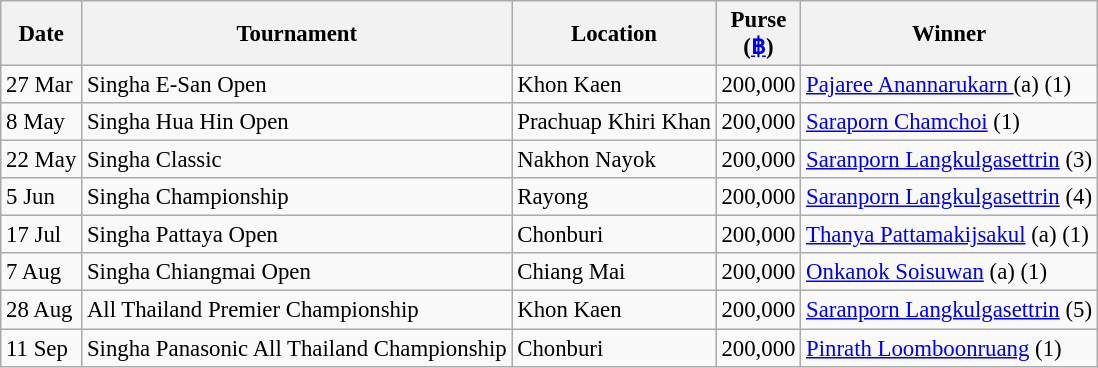<table class="wikitable" style="font-size:95%">
<tr>
<th>Date</th>
<th>Tournament</th>
<th>Location</th>
<th>Purse<br>(<a href='#'>฿</a>)</th>
<th>Winner</th>
</tr>
<tr>
<td>27 Mar</td>
<td>Singha E-San Open</td>
<td>Khon Kaen</td>
<td align="right">200,000</td>
<td> <a href='#'>Pajaree Anannarukarn </a> (a) (1)</td>
</tr>
<tr>
<td>8 May</td>
<td>Singha Hua Hin Open</td>
<td>Prachuap Khiri Khan</td>
<td align="right">200,000</td>
<td> <a href='#'>Saraporn Chamchoi</a> (1)</td>
</tr>
<tr>
<td>22 May</td>
<td>Singha Classic</td>
<td>Nakhon Nayok</td>
<td align="right">200,000</td>
<td> <a href='#'>Saranporn Langkulgasettrin</a> (3)</td>
</tr>
<tr>
<td>5 Jun</td>
<td>Singha Championship</td>
<td>Rayong</td>
<td align="right">200,000</td>
<td> <a href='#'>Saranporn Langkulgasettrin</a> (4)</td>
</tr>
<tr>
<td>17 Jul</td>
<td>Singha Pattaya Open</td>
<td>Chonburi</td>
<td align="right">200,000</td>
<td> <a href='#'>Thanya Pattamakijsakul</a> (a) (1)</td>
</tr>
<tr>
<td>7 Aug</td>
<td>Singha Chiangmai Open</td>
<td>Chiang Mai</td>
<td align="right">200,000</td>
<td> <a href='#'>Onkanok Soisuwan</a> (a) (1)</td>
</tr>
<tr>
<td>28 Aug</td>
<td>All Thailand Premier Championship</td>
<td>Khon Kaen</td>
<td align="right">200,000</td>
<td> <a href='#'>Saranporn Langkulgasettrin</a> (5)</td>
</tr>
<tr>
<td>11 Sep</td>
<td>Singha Panasonic All Thailand Championship</td>
<td>Chonburi</td>
<td align="right">200,000</td>
<td> <a href='#'>Pinrath Loomboonruang</a> (1)</td>
</tr>
</table>
